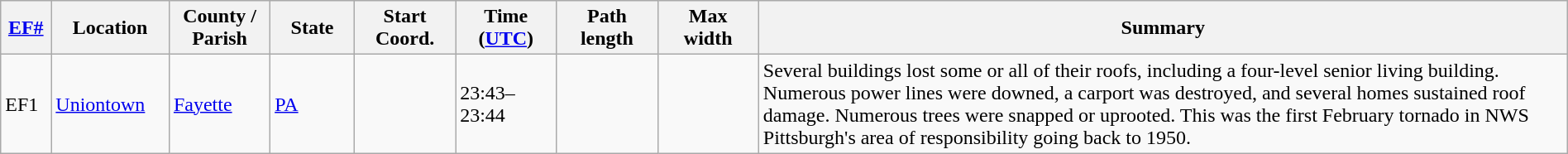<table class="wikitable sortable" style="width:100%;">
<tr>
<th scope="col"  style="width:3%; text-align:center;"><a href='#'>EF#</a></th>
<th scope="col"  style="width:7%; text-align:center;" class="unsortable">Location</th>
<th scope="col"  style="width:6%; text-align:center;" class="unsortable">County / Parish</th>
<th scope="col"  style="width:5%; text-align:center;">State</th>
<th scope="col"  style="width:6%; text-align:center;">Start Coord.</th>
<th scope="col"  style="width:6%; text-align:center;">Time (<a href='#'>UTC</a>)</th>
<th scope="col"  style="width:6%; text-align:center;">Path length</th>
<th scope="col"  style="width:6%; text-align:center;">Max width</th>
<th scope="col" class="unsortable" style="width:48%; text-align:center;">Summary</th>
</tr>
<tr>
<td bgcolor=>EF1</td>
<td><a href='#'>Uniontown</a></td>
<td><a href='#'>Fayette</a></td>
<td><a href='#'>PA</a></td>
<td></td>
<td>23:43–23:44</td>
<td></td>
<td></td>
<td>Several buildings lost some or all of their roofs, including a four-level senior living building. Numerous power lines were downed, a carport was destroyed, and several homes sustained roof damage. Numerous trees were snapped or uprooted. This was the first February tornado in NWS Pittsburgh's area of responsibility going back to 1950.</td>
</tr>
</table>
